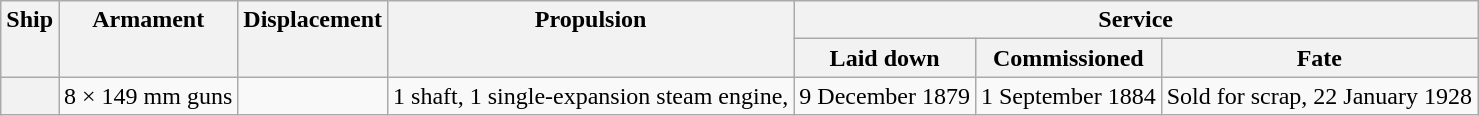<table class="wikitable plainrowheaders" style="text-align: center;">
<tr valign="top">
<th scope="col" rowspan="2">Ship</th>
<th scope="col" rowspan="2">Armament</th>
<th scope="col" rowspan="2">Displacement</th>
<th scope="col" rowspan="2">Propulsion</th>
<th scope="col" colspan="3">Service</th>
</tr>
<tr valign="top">
<th scope="col">Laid down</th>
<th scope="col">Commissioned</th>
<th scope="col">Fate</th>
</tr>
<tr valign="center">
<th scope="row"></th>
<td>8 × 149 mm guns</td>
<td></td>
<td>1 shaft, 1 single-expansion steam engine, </td>
<td>9 December 1879</td>
<td>1 September 1884</td>
<td>Sold for scrap, 22 January 1928</td>
</tr>
</table>
